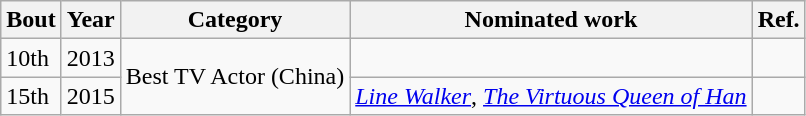<table class="wikitable">
<tr>
<th>Bout</th>
<th>Year</th>
<th>Category</th>
<th>Nominated work</th>
<th>Ref.</th>
</tr>
<tr>
<td>10th</td>
<td>2013</td>
<td rowspan=2>Best TV Actor (China)</td>
<td></td>
<td></td>
</tr>
<tr>
<td>15th</td>
<td>2015</td>
<td><em><a href='#'>Line Walker</a></em>, <em><a href='#'>The Virtuous Queen of Han</a></em></td>
<td></td>
</tr>
</table>
